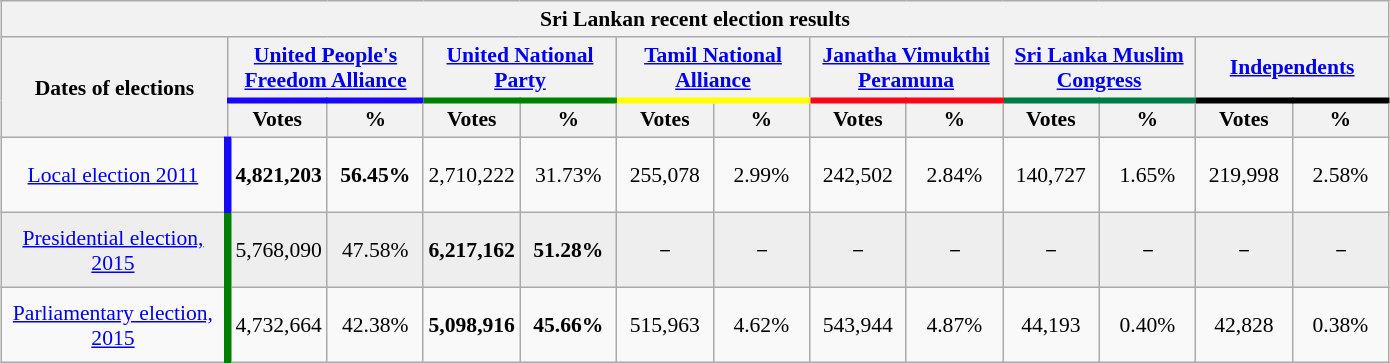<table class="wikitable" style="text-align:center; font-size:90%; margin:1em auto;">
<tr>
<th colspan=13 style="width:800px;">Sri Lankan recent election results</th>
</tr>
<tr>
<th rowspan="2" style="width: 10em">Dates of elections</th>
<th colspan="2" style="border-bottom:4px solid #1609F7; "><a href='#'>United People's Freedom Alliance</a></th>
<th colspan="2" style="border-bottom:4px solid green; "><a href='#'>United National Party</a></th>
<th colspan="2" style="border-bottom:4px solid #ff0;"><a href='#'>Tamil National Alliance</a></th>
<th colspan="2" style="border-bottom:4px solid #F90818;"><a href='#'>Janatha Vimukthi Peramuna</a></th>
<th colspan="2" style="border-bottom:4px solid #007B48;"><a href='#'>Sri Lanka Muslim Congress</a></th>
<th colspan="2" style="border-bottom:4px solid #000;"><a href='#'>Independents</a></th>
</tr>
<tr style="background:#e9e9e9; text-align:center;">
<th style="width: 4em">Votes</th>
<th style="width: 4em">%</th>
<th style="width: 4em">Votes</th>
<th style="width: 4em">%</th>
<th style="width: 4em">Votes</th>
<th style="width: 4em">%</th>
<th style="width: 4em">Votes</th>
<th style="width: 4em">%</th>
<th style="width: 4em">Votes</th>
<th style="width: 4em">%</th>
<th style="width: 4em">Votes</th>
<th style="width: 4em">%</th>
</tr>
<tr style="height:50px">
<td style="border-right:5px solid #1609F7; "><a href='#'>Local election 2011</a></td>
<td style="font-weight:bold;">4,821,203</td>
<td style="font-weight:bold;">56.45%</td>
<td>2,710,222</td>
<td>31.73%</td>
<td>255,078</td>
<td>2.99%</td>
<td>242,502</td>
<td>2.84%</td>
<td>140,727</td>
<td>1.65%</td>
<td>219,998</td>
<td>2.58%</td>
</tr>
<tr style="height:50px; background:#eee;">
<td style="border-right:5px solid green; "><a href='#'>Presidential election, 2015</a></td>
<td>5,768,090</td>
<td>47.58%</td>
<td style="font-weight:bold;">6,217,162</td>
<td style="font-weight:bold;">51.28% </td>
<td>－</td>
<td>－</td>
<td>－</td>
<td>－</td>
<td>－</td>
<td>－</td>
<td>－</td>
<td>－</td>
</tr>
<tr style="height:50px">
<td style="border-right:5px solid green; "><a href='#'>Parliamentary election, 2015</a></td>
<td>4,732,664</td>
<td>42.38%</td>
<td style="font-weight:bold;">5,098,916</td>
<td style="font-weight:bold;">45.66% </td>
<td>515,963</td>
<td>4.62%</td>
<td>543,944</td>
<td>4.87%</td>
<td>44,193</td>
<td>0.40%</td>
<td>42,828</td>
<td>0.38%</td>
</tr>
</table>
